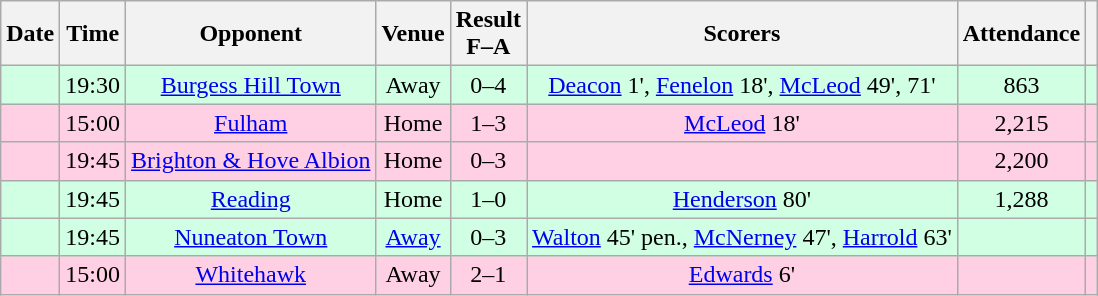<table class="wikitable sortable" style="text-align:center">
<tr>
<th>Date</th>
<th>Time</th>
<th>Opponent</th>
<th>Venue</th>
<th>Result<br>F–A</th>
<th class="unsortable">Scorers</th>
<th>Attendance</th>
<th class="unsortable"></th>
</tr>
<tr bgcolor="#d0ffe3">
<td></td>
<td>19:30</td>
<td><a href='#'>Burgess Hill Town</a></td>
<td>Away</td>
<td>0–4</td>
<td><a href='#'>Deacon</a> 1', <a href='#'>Fenelon</a> 18', <a href='#'>McLeod</a> 49', 71'</td>
<td>863</td>
<td></td>
</tr>
<tr bgcolor="#ffd0e3">
<td></td>
<td>15:00</td>
<td><a href='#'>Fulham</a></td>
<td>Home</td>
<td>1–3</td>
<td><a href='#'>McLeod</a> 18'</td>
<td>2,215</td>
<td></td>
</tr>
<tr bgcolor="#ffd0e3">
<td></td>
<td>19:45</td>
<td><a href='#'>Brighton & Hove Albion</a></td>
<td>Home</td>
<td>0–3</td>
<td></td>
<td>2,200</td>
<td></td>
</tr>
<tr bgcolor="#d0ffe3">
<td></td>
<td>19:45</td>
<td><a href='#'>Reading</a></td>
<td>Home</td>
<td>1–0</td>
<td><a href='#'>Henderson</a> 80'</td>
<td>1,288</td>
<td></td>
</tr>
<tr bgcolor="#d0ffe3">
<td></td>
<td>19:45</td>
<td><a href='#'>Nuneaton Town</a></td>
<td><a href='#'>Away</a></td>
<td>0–3</td>
<td><a href='#'>Walton</a> 45' pen., <a href='#'>McNerney</a> 47', <a href='#'>Harrold</a> 63'</td>
<td></td>
<td></td>
</tr>
<tr bgcolor="#ffd0e3">
<td></td>
<td>15:00</td>
<td><a href='#'>Whitehawk</a></td>
<td>Away</td>
<td>2–1</td>
<td><a href='#'>Edwards</a> 6'</td>
<td></td>
<td></td>
</tr>
</table>
